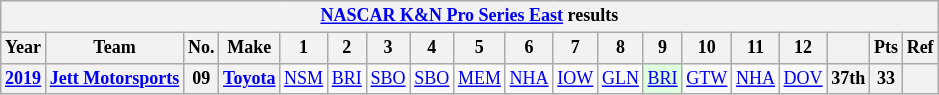<table class="wikitable" style="text-align:center; font-size:75%">
<tr>
<th colspan=19><a href='#'>NASCAR K&N Pro Series East</a> results</th>
</tr>
<tr>
<th>Year</th>
<th>Team</th>
<th>No.</th>
<th>Make</th>
<th>1</th>
<th>2</th>
<th>3</th>
<th>4</th>
<th>5</th>
<th>6</th>
<th>7</th>
<th>8</th>
<th>9</th>
<th>10</th>
<th>11</th>
<th>12</th>
<th></th>
<th>Pts</th>
<th>Ref</th>
</tr>
<tr>
<th><a href='#'>2019</a></th>
<th><a href='#'>Jett Motorsports</a></th>
<th>09</th>
<th><a href='#'>Toyota</a></th>
<td><a href='#'>NSM</a></td>
<td><a href='#'>BRI</a></td>
<td><a href='#'>SBO</a></td>
<td><a href='#'>SBO</a></td>
<td><a href='#'>MEM</a></td>
<td><a href='#'>NHA</a></td>
<td><a href='#'>IOW</a></td>
<td><a href='#'>GLN</a></td>
<td style="background-color:#DFFFDF"><a href='#'>BRI</a><br></td>
<td><a href='#'>GTW</a></td>
<td><a href='#'>NHA</a></td>
<td><a href='#'>DOV</a></td>
<th>37th</th>
<th>33</th>
<th></th>
</tr>
</table>
